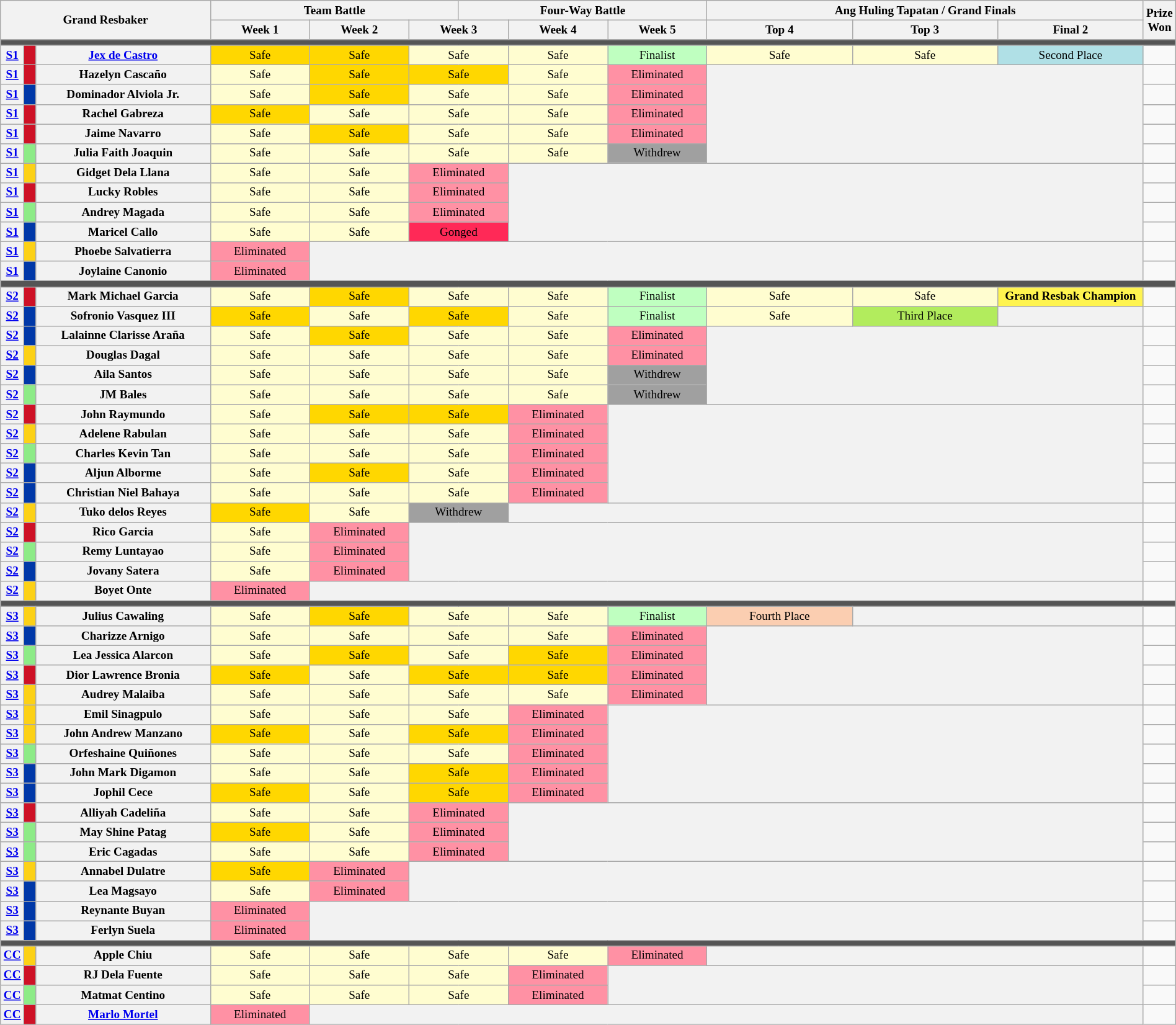<table class="wikitable mw-collapsible mw-collapsed" style="width:100%;text-align:center;font-size:80%;">
<tr>
<th colspan="3" rowspan="2">Grand Resbaker</th>
<th colspan="3">Team Battle</th>
<th colspan="3">Four-Way Battle</th>
<th colspan="3">Ang Huling Tapatan / Grand Finals</th>
<th rowspan="2">Prize Won</th>
</tr>
<tr>
<th width="8.5%">Week 1</th>
<th width="8.5%">Week 2</th>
<th colspan="2" width="8.5%">Week 3</th>
<th width="8.5%">Week 4</th>
<th width="8.5%">Week 5</th>
<th width="12.5%">Top 4</th>
<th width="12.5%">Top 3</th>
<th width="12.5%">Final 2</th>
</tr>
<tr>
<th colspan="13" style="background-color:#555"></th>
</tr>
<tr>
<th><a href='#'>S1</a></th>
<th width="01%" style="background-color:#CE1126"></th>
<th width="15%"><a href='#'>Jex de Castro</a></th>
<td style="background-color:gold;">Safe </td>
<td style="background-color:gold;">Safe </td>
<td colspan="2" style="background-color:#FFFDD0">Safe</td>
<td style="background-color:#FFFDD0">Safe</td>
<td style="background-color:#bfffc0;">Finalist</td>
<td style="background-color:#FFFDD0">Safe</td>
<td style="background-color:#FFFDD0">Safe</td>
<td style="background-color:#b0e0e6">Second Place</td>
<td></td>
</tr>
<tr>
<th><a href='#'>S1</a></th>
<th width="01%" style="background-color:#CE1126"></th>
<th width="15%">Hazelyn Cascaño</th>
<td style="background-color:#FFFDD0;">Safe</td>
<td style="background-color:gold;">Safe </td>
<td colspan="2" style="background-color:gold">Safe </td>
<td style="background-color:#FFFDD0">Safe</td>
<td style="background-color:#ff91a4">Eliminated</td>
<th colspan="3" rowspan="5"></th>
<td></td>
</tr>
<tr>
<th width="02%"><a href='#'>S1</a></th>
<th width="01%" style="background-color:#0038A8"></th>
<th width="13%">Dominador Alviola Jr.</th>
<td style="background-color:#FFFDD0;">Safe</td>
<td style="background-color:gold;">Safe </td>
<td colspan="2" style="background-color:#FFFDD0;">Safe</td>
<td style="background-color:#FFFDD0">Safe</td>
<td style="background-color:#ff91a4">Eliminated </td>
<td></td>
</tr>
<tr>
<th><a href='#'>S1</a></th>
<th width="01%" style="background-color:#CE1126"></th>
<th width="15%">Rachel Gabreza</th>
<td style="background-color:gold;">Safe </td>
<td style="background-color:#FFFDD0;">Safe</td>
<td colspan="2" style="background-color:#FFFDD0">Safe</td>
<td style="background-color:#FFFDD0">Safe</td>
<td style="background-color:#ff91a4">Eliminated</td>
<td></td>
</tr>
<tr>
<th><a href='#'>S1</a></th>
<th width="01%" style="background-color:#CE1126"></th>
<th width="15%">Jaime Navarro</th>
<td style="background-color:#FFFDD0;">Safe</td>
<td style="background-color:gold;">Safe </td>
<td colspan="2" style="background-color:#FFFDD0">Safe</td>
<td style="background-color:#FFFDD0">Safe</td>
<td style="background-color:#FF91A4;">Eliminated</td>
<td></td>
</tr>
<tr>
<th><a href='#'>S1</a></th>
<th width="01%" style="background-color:#8deb87"></th>
<th width="15%">Julia Faith Joaquin</th>
<td style="background-color:#FFFDD0;">Safe</td>
<td style="background-color:#FFFDD0;">Safe</td>
<td colspan="2" style="background-color:#FFFDD0">Safe</td>
<td style="background-color:#FFFDD0">Safe</td>
<td style="background-color:#a0a0a0">Withdrew</td>
<td></td>
</tr>
<tr>
<th><a href='#'>S1</a></th>
<th width="01%" style="background-color:#FCD116"></th>
<th width="15%">Gidget Dela Llana</th>
<td style="background-color:#FFFDD0;">Safe</td>
<td style="background-color:#FFFDD0;">Safe</td>
<td colspan="2" style="background-color:#FF91A4;">Eliminated </td>
<th colspan="5" rowspan="4"></th>
<td></td>
</tr>
<tr>
<th><a href='#'>S1</a></th>
<th width="01%" style="background-color:#CE1126"></th>
<th width="15%">Lucky Robles</th>
<td style="background-color:#FFFDD0;">Safe</td>
<td style="background-color:#FFFDD0;">Safe</td>
<td colspan="2" style="background-color:#FF91A4;">Eliminated</td>
<td></td>
</tr>
<tr>
<th><a href='#'>S1</a></th>
<th width="01%" style="background-color:#8deb87"></th>
<th width="15%">Andrey Magada</th>
<td style="background-color:#FFFDD0;">Safe</td>
<td style="background-color:#FFFDD0;">Safe</td>
<td colspan="2" style="background-color:#FF91A4;">Eliminated </td>
<td></td>
</tr>
<tr>
<th><a href='#'>S1</a></th>
<th width="01%" style="background-color:#0038A8"></th>
<th width="15%">Maricel Callo</th>
<td style="background-color:#FFFDD0;">Safe</td>
<td style="background-color:#FFFDD0;">Safe</td>
<td colspan="2" style="background-color:#ff2957;">Gonged</td>
<td></td>
</tr>
<tr>
<th><a href='#'>S1</a></th>
<th width="01%" style="background-color:#FCD116"></th>
<th width="15%">Phoebe Salvatierra</th>
<td style="background-color:#FF91A4;">Eliminated</td>
<th colspan="8" rowspan="2"></th>
<td></td>
</tr>
<tr>
<th><a href='#'>S1</a></th>
<th width="01%" style="background-color:#0038A8"></th>
<th width="15%">Joylaine Canonio</th>
<td style="background-color:#FF91A4;">Eliminated</td>
<td></td>
</tr>
<tr>
<th colspan="13" style="background-color:#555"></th>
</tr>
<tr>
<th><a href='#'>S2</a></th>
<th width="01%" style="background-color:#CE1126"></th>
<th width="15%">Mark Michael Garcia</th>
<td style="background-color:#FFFDD0;">Safe</td>
<td style="background-color:gold;">Safe </td>
<td colspan="2" style="background-color:#FFFDD0">Safe</td>
<td style="background-color:#FFFDD0">Safe</td>
<td style="background-color:#bfffc0;">Finalist</td>
<td style="background-color:#FFFDD0">Safe</td>
<td style="background-color:#FFFDD0">Safe</td>
<td style="background-color:#fff44f"><strong>Grand Resbak Champion</strong></td>
<td></td>
</tr>
<tr>
<th><a href='#'>S2</a></th>
<th width="01%" style="background-color:#0038A8"></th>
<th width="15%">Sofronio Vasquez III</th>
<td style="background-color:gold;">Safe </td>
<td style="background-color:#FFFDD0;">Safe</td>
<td colspan="2" style="background-color:gold">Safe </td>
<td style="background-color:#FFFDD0">Safe</td>
<td style="background-color:#bfffc0;">Finalist</td>
<td style="background-color:#FFFDD0">Safe</td>
<td style="background-color:#B2EC5D">Third Place</td>
<th></th>
<td></td>
</tr>
<tr>
<th><a href='#'>S2</a></th>
<th width="01%" style="background-color:#0038A8"></th>
<th width="15%">Lalainne Clarisse Araña</th>
<td style="background-color:#FFFDD0;">Safe</td>
<td style="background-color:gold;">Safe </td>
<td colspan="2" style="background-color:#FFFDD0">Safe</td>
<td style="background-color:#FFFDD0">Safe</td>
<td style="background-color:#ff91a4">Eliminated</td>
<th colspan="3" rowspan="4"></th>
<td></td>
</tr>
<tr>
<th><a href='#'>S2</a></th>
<th width="01%" style="background-color:#FCD116"></th>
<th width="15%">Douglas Dagal</th>
<td style="background-color:#FFFDD0;">Safe</td>
<td style="background-color:#FFFDD0;">Safe</td>
<td colspan="2" style="background-color:#FFFDD0">Safe</td>
<td style="background-color:#FFFDD0">Safe</td>
<td style="background-color:#FF91A4;">Eliminated</td>
<td></td>
</tr>
<tr>
<th><a href='#'>S2</a></th>
<th width="01%" style="background-color:#0038A8"></th>
<th width="15%">Aila Santos</th>
<td style="background-color:#FFFDD0;">Safe</td>
<td style="background-color:#FFFDD0;">Safe</td>
<td colspan="2" style="background-color:#FFFDD0">Safe</td>
<td style="background-color:#FFFDD0">Safe</td>
<td style="background-color:#a0a0a0">Withdrew</td>
<td></td>
</tr>
<tr>
<th><a href='#'>S2</a></th>
<th width="01%" style="background-color:#8deb87"></th>
<th width="15%">JM Bales</th>
<td style="background-color:#FFFDD0;">Safe</td>
<td style="background-color:#FFFDD0;">Safe</td>
<td colspan="2" style="background-color:#FFFDD0">Safe</td>
<td style="background-color:#FFFDD0">Safe</td>
<td style="background-color:#a0a0a0">Withdrew</td>
<td></td>
</tr>
<tr>
<th><a href='#'>S2</a></th>
<th width="01%" style="background-color:#ce1126"></th>
<th width="15%">John Raymundo</th>
<td style="background-color:#FFFDD0;">Safe</td>
<td style="background-color:gold;">Safe </td>
<td colspan="2" style="background-color:gold;">Safe </td>
<td style="background-color:#FF91A4;">Eliminated</td>
<th colspan="4" rowspan="5"></th>
<td></td>
</tr>
<tr>
<th><a href='#'>S2</a></th>
<th width="01%" style="background-color:#fcd116"></th>
<th width="15%">Adelene Rabulan</th>
<td style="background-color:#FFFDD0;">Safe</td>
<td style="background-color:#FFFDD0;">Safe</td>
<td colspan="2" style="background-color:#FFFDD0;">Safe</td>
<td style="background-color:#FF91A4;">Eliminated</td>
<td></td>
</tr>
<tr>
<th><a href='#'>S2</a></th>
<th width="01%" style="background-color:#8deb87"></th>
<th width="15%">Charles Kevin Tan</th>
<td style="background-color:#FFFDD0;">Safe</td>
<td style="background-color:#FFFDD0;">Safe</td>
<td colspan="2" style="background-color:#FFFDD0;">Safe</td>
<td style="background-color:#FF91A4;">Eliminated</td>
<td></td>
</tr>
<tr>
<th><a href='#'>S2</a></th>
<th style="background-color:#0038a8;"></th>
<th>Aljun Alborme</th>
<td style="background-color:#FFFDD0;">Safe</td>
<td style="background-color:gold;">Safe </td>
<td colspan="2" style="background-color:#FFFDD0;">Safe</td>
<td style="background-color:#FF91A4;">Eliminated </td>
<td></td>
</tr>
<tr>
<th><a href='#'>S2</a></th>
<th width="01%" style="background-color:#0038A8"></th>
<th width="15%">Christian Niel Bahaya</th>
<td style="background-color:#FFFDD0;">Safe</td>
<td style="background-color:#FFFDD0;">Safe</td>
<td colspan="2" style="background-color:#FFFDD0;">Safe</td>
<td style="background-color:#FF91A4;">Eliminated</td>
<td></td>
</tr>
<tr>
<th><a href='#'>S2</a></th>
<th width="01%" style="background-color:#fcd116"></th>
<th width="15%">Tuko delos Reyes</th>
<td style="background-color:gold;">Safe </td>
<td rowspan="1" style="background-color:#FFFDD0;">Safe</td>
<td colspan="2" style="background-color:#a0a0a0;">Withdrew</td>
<th colspan="5"></th>
<td></td>
</tr>
<tr>
<th><a href='#'>S2</a></th>
<th width="01%" style="background-color:#CE1126"></th>
<th width="15%">Rico Garcia</th>
<td style="background-color:#FFFDD0;">Safe</td>
<td style="background-color:#FF91A4;">Eliminated</td>
<th colspan="7" rowspan="3"></th>
<td></td>
</tr>
<tr>
<th><a href='#'>S2</a></th>
<th width="01%" style="background-color:#8deb87"></th>
<th width="15%">Remy Luntayao</th>
<td style="background-color:#FFFDD0;">Safe</td>
<td style="background-color:#FF91A4;">Eliminated</td>
<td></td>
</tr>
<tr>
<th><a href='#'>S2</a></th>
<th width="01%" style="background-color:#0038A8"></th>
<th width="15%">Jovany Satera</th>
<td style="background-color:#FFFDD0;">Safe</td>
<td style="background-color:#FF91A4;">Eliminated</td>
<td></td>
</tr>
<tr>
<th><a href='#'>S2</a></th>
<th width="01%" style="background-color:#FCD116"></th>
<th width="15%">Boyet Onte</th>
<td style="background-color:#FF91A4;">Eliminated</td>
<th colspan="8"></th>
<td></td>
</tr>
<tr>
<th colspan="13" style="background-color:#555"></th>
</tr>
<tr>
<th><a href='#'>S3</a></th>
<th width="01%" style="background-color:#FCD116"></th>
<th width="15%">Julius Cawaling</th>
<td style="background-color:#FFFDD0;">Safe</td>
<td style="background-color:gold;">Safe </td>
<td colspan="2" style="background-color:#FFFDD0">Safe</td>
<td style="background-color:#FFFDD0">Safe</td>
<td style="background-color:#bfffc0;">Finalist  </td>
<td style="background-color:#fbceb1;">Fourth Place</td>
<th colspan="2"></th>
<td></td>
</tr>
<tr>
<th><a href='#'>S3</a></th>
<th width="01%" style="background-color:#0038A8"></th>
<th width="15%">Charizze Arnigo</th>
<td style="background-color:#FFFDD0;">Safe</td>
<td style="background-color:#FFFDD0;">Safe</td>
<td colspan="2" style="background-color:#FFFDD0">Safe</td>
<td style="background-color:#FFFDD0">Safe</td>
<td style="background-color:#ff91a4;">Eliminated </td>
<th colspan="3" rowspan="4"></th>
<td></td>
</tr>
<tr>
<th><a href='#'>S3</a></th>
<th width="01%" style="background-color:#8deb87"></th>
<th width="15%">Lea Jessica Alarcon</th>
<td style="background-color:#FFFDD0;">Safe</td>
<td style="background-color:gold;">Safe </td>
<td colspan="2" style="background-color:#FFFDD0">Safe</td>
<td style="background-color:gold">Safe </td>
<td style="background-color:#ff91a4">Eliminated </td>
<td></td>
</tr>
<tr>
<th><a href='#'>S3</a></th>
<th width="01%" style="background-color:#CE1126"></th>
<th width="15%">Dior Lawrence Bronia</th>
<td style="background-color:gold;">Safe </td>
<td style="background-color:#FFFDD0;">Safe</td>
<td colspan="2" style="background-color:gold">Safe </td>
<td style="background-color:gold">Safe </td>
<td style="background-color:#ff91a4">Eliminated </td>
<td></td>
</tr>
<tr>
<th><a href='#'>S3</a></th>
<th width="01%" style="background-color:#FCD116"></th>
<th width="15%">Audrey Malaiba</th>
<td style="background-color:#FFFDD0;">Safe</td>
<td style="background-color:#FFFDD0;">Safe</td>
<td colspan="2" style="background-color:#FFFDD0">Safe</td>
<td style="background-color:#FFFDD0">Safe</td>
<td style="background-color:#FF91A4;">Eliminated</td>
<td></td>
</tr>
<tr>
<th><a href='#'>S3</a></th>
<th width="01%" style="background-color:#FCD116;"></th>
<th width="15%">Emil Sinagpulo</th>
<td style="background-color:#FFFDD0;">Safe</td>
<td style="background-color:#FFFDD0;">Safe</td>
<td colspan="2" style="background-color:#FFFDD0;">Safe</td>
<td style="background-color:#FF91A4;">Eliminated</td>
<th colspan="4" rowspan="5"></th>
<td></td>
</tr>
<tr>
<th><a href='#'>S3</a></th>
<th width="01%" style="background-color:#FCD116"></th>
<th width="15%">John Andrew Manzano</th>
<td style="background-color:gold;">Safe </td>
<td style="background-color:#FFFDD0;">Safe</td>
<td colspan="2" style="background-color:gold;">Safe </td>
<td style="background-color:#FF91A4;">Eliminated </td>
<td></td>
</tr>
<tr>
<th><a href='#'>S3</a></th>
<th width="01%" style="background-color:#8deb87"></th>
<th width="15%">Orfeshaine Quiñones</th>
<td style="background-color:#FFFDD0;">Safe</td>
<td style="background-color:#FFFDD0;">Safe</td>
<td colspan="2" style="background-color:#FFFDD0;">Safe</td>
<td style="background-color:#FF91A4;">Eliminated</td>
<td></td>
</tr>
<tr>
<th><a href='#'>S3</a></th>
<th width="01%" style="background-color:#0038A8"></th>
<th width="15%">John Mark Digamon</th>
<td style="background-color:#FFFDD0;">Safe</td>
<td style="background-color:#FFFDD0;">Safe</td>
<td colspan="2" style="background-color:gold;">Safe </td>
<td style="background-color:#FF91A4;">Eliminated</td>
<td></td>
</tr>
<tr>
<th><a href='#'>S3</a></th>
<th width="01%" style="background-color:#0038A8"></th>
<th width="15%">Jophil Cece</th>
<td style="background-color:gold;">Safe </td>
<td style="background-color:#FFFDD0;">Safe</td>
<td colspan="2" style="background-color:gold;">Safe </td>
<td style="background-color:#FF91A4;">Eliminated</td>
<td></td>
</tr>
<tr>
<th><a href='#'>S3</a></th>
<th width="01%" style="background-color:#CE1126"></th>
<th width="15%">Alliyah Cadeliña</th>
<td style="background-color:#FFFDD0;">Safe</td>
<td style="background-color:#FFFDD0;">Safe</td>
<td colspan="2" style="background-color:#FF91A4;">Eliminated</td>
<th colspan="5" rowspan="3"></th>
<td></td>
</tr>
<tr>
<th><a href='#'>S3</a></th>
<th width="01%" style="background-color:#8deb87"></th>
<th width="15%">May Shine Patag</th>
<td style="background-color:gold;">Safe </td>
<td style="background-color:#FFFDD0;">Safe</td>
<td colspan="2" style="background-color:#FF91A4;">Eliminated</td>
<td></td>
</tr>
<tr>
<th><a href='#'>S3</a></th>
<th width="01%" style="background-color:#8deb87"></th>
<th width="15%">Eric Cagadas</th>
<td style="background-color:#FFFDD0;">Safe</td>
<td style="background-color:#FFFDD0;">Safe</td>
<td colspan="2" style="background-color:#FF91A4;">Eliminated</td>
<td></td>
</tr>
<tr>
<th><a href='#'>S3</a></th>
<th width="01%" style="background-color:#FCD116"></th>
<th width="15%">Annabel Dulatre</th>
<td style="background-color:gold;">Safe </td>
<td style="background-color:#FF91A4;">Eliminated</td>
<th colspan="7" rowspan="2"></th>
<td></td>
</tr>
<tr>
<th><a href='#'>S3</a></th>
<th width="01%" style="background-color:#0038a8"></th>
<th width="15%">Lea Magsayo</th>
<td style="background-color:#FFFDD0;">Safe</td>
<td style="background-color:#FF91A4;">Eliminated</td>
<td></td>
</tr>
<tr>
<th><a href='#'>S3</a></th>
<th width="01%" style="background-color:#0038A8"></th>
<th width="15%">Reynante Buyan</th>
<td style="background-color:#FF91A4;">Eliminated</td>
<th colspan="8" rowspan="2"></th>
<td></td>
</tr>
<tr>
<th><a href='#'>S3</a></th>
<th width="01%" style="background-color:#0038A8"></th>
<th width="15%">Ferlyn Suela</th>
<td style="background-color:#FF91A4;">Eliminated</td>
<td></td>
</tr>
<tr>
<th colspan="13" style="background-color:#555"></th>
</tr>
<tr>
<th><a href='#'>CC</a></th>
<th width="01%" style="background-color:#FCD116"></th>
<th width="15%">Apple Chiu</th>
<td style="background-color:#FFFDD0;">Safe</td>
<td style="background-color:#FFFDD0;">Safe</td>
<td colspan="2" style="background-color:#FFFDD0">Safe</td>
<td style="background-color:#FFFDD0">Safe</td>
<td style="background-color:#FF91A4;">Eliminated</td>
<th colspan="3" rowspan="1"></th>
<td></td>
</tr>
<tr>
<th><a href='#'>CC</a></th>
<th width="01%" style="background-color:#CE1126"></th>
<th width="15%">RJ Dela Fuente</th>
<td style="background-color:#FFFDD0;">Safe</td>
<td style="background-color:#FFFDD0;">Safe</td>
<td colspan="2" style="background-color:#FFFDD0;">Safe</td>
<td style="background-color:#FF91A4;">Eliminated </td>
<th colspan="4" rowspan="2"></th>
<td></td>
</tr>
<tr>
<th><a href='#'>CC</a></th>
<th width="01%" style="background-color:#8deb87"></th>
<th width="15%">Matmat Centino</th>
<td style="background-color:#FFFDD0;">Safe</td>
<td style="background-color:#FFFDD0;">Safe</td>
<td colspan="2" style="background-color:#FFFDD0;">Safe</td>
<td style="background-color:#FF91A4;">Eliminated</td>
<td></td>
</tr>
<tr>
<th><a href='#'>CC</a></th>
<th width="01%" style="background-color:#CE1126"></th>
<th width="15%"><a href='#'>Marlo Mortel</a></th>
<td style="background-color:#FF91A4;">Eliminated</td>
<th colspan="8"></th>
<td></td>
</tr>
</table>
